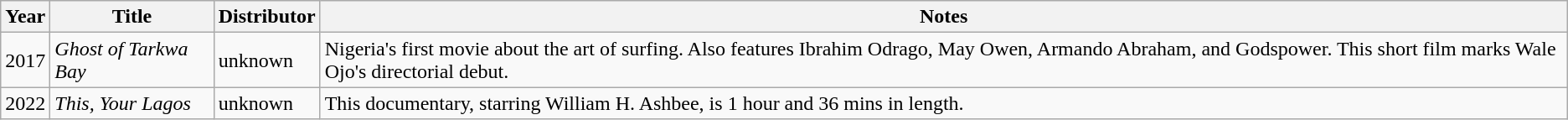<table class="wikitable sortable">
<tr>
<th>Year</th>
<th class="unsortable">Title</th>
<th class="unsortable">Distributor</th>
<th class="unsortable">Notes</th>
</tr>
<tr>
<td>2017</td>
<td><em>Ghost of Tarkwa Bay</em></td>
<td>unknown</td>
<td>Nigeria's first movie about the art of surfing. Also features Ibrahim Odrago, May Owen, Armando Abraham, and Godspower. This short film marks Wale Ojo's directorial debut.</td>
</tr>
<tr>
<td>2022</td>
<td><em>This, Your Lagos</em></td>
<td>unknown</td>
<td>This documentary, starring William H. Ashbee, is 1 hour and 36 mins in length.</td>
</tr>
</table>
